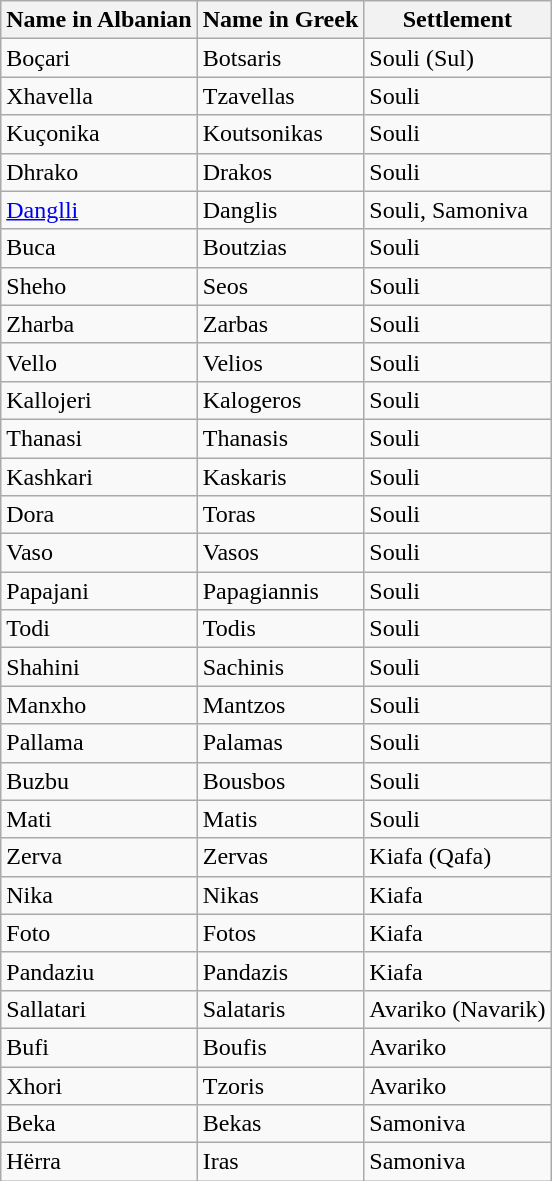<table class="wikitable">
<tr>
<th>Name in Albanian</th>
<th>Name in Greek</th>
<th>Settlement</th>
</tr>
<tr>
<td>Boçari</td>
<td>Botsaris</td>
<td>Souli (Sul)</td>
</tr>
<tr>
<td>Xhavella</td>
<td>Tzavellas</td>
<td>Souli</td>
</tr>
<tr>
<td>Kuçonika</td>
<td>Koutsonikas</td>
<td>Souli</td>
</tr>
<tr>
<td>Dhrako</td>
<td>Drakos</td>
<td>Souli</td>
</tr>
<tr>
<td><a href='#'>Danglli</a></td>
<td>Danglis</td>
<td>Souli, Samoniva</td>
</tr>
<tr>
<td>Buca</td>
<td>Boutzias</td>
<td>Souli</td>
</tr>
<tr>
<td>Sheho</td>
<td>Seos</td>
<td>Souli</td>
</tr>
<tr>
<td>Zharba</td>
<td>Zarbas</td>
<td>Souli</td>
</tr>
<tr>
<td>Vello</td>
<td>Velios</td>
<td>Souli</td>
</tr>
<tr>
<td>Kallojeri</td>
<td>Kalogeros</td>
<td>Souli</td>
</tr>
<tr>
<td>Thanasi</td>
<td>Thanasis</td>
<td>Souli</td>
</tr>
<tr>
<td>Kashkari</td>
<td>Kaskaris</td>
<td>Souli</td>
</tr>
<tr>
<td>Dora</td>
<td>Toras</td>
<td>Souli</td>
</tr>
<tr>
<td>Vaso</td>
<td>Vasos</td>
<td>Souli</td>
</tr>
<tr>
<td>Papajani</td>
<td>Papagiannis</td>
<td>Souli</td>
</tr>
<tr>
<td>Todi</td>
<td>Todis</td>
<td>Souli</td>
</tr>
<tr>
<td>Shahini</td>
<td>Sachinis</td>
<td>Souli</td>
</tr>
<tr>
<td>Manxho</td>
<td>Mantzos</td>
<td>Souli</td>
</tr>
<tr>
<td>Pallama</td>
<td>Palamas</td>
<td>Souli</td>
</tr>
<tr>
<td>Buzbu</td>
<td>Bousbos</td>
<td>Souli</td>
</tr>
<tr>
<td>Mati</td>
<td>Matis</td>
<td>Souli</td>
</tr>
<tr>
<td>Zerva</td>
<td>Zervas</td>
<td>Kiafa (Qafa)</td>
</tr>
<tr>
<td>Nika</td>
<td>Nikas</td>
<td>Kiafa</td>
</tr>
<tr>
<td>Foto</td>
<td>Fotos</td>
<td>Kiafa</td>
</tr>
<tr>
<td>Pandaziu</td>
<td>Pandazis</td>
<td>Kiafa</td>
</tr>
<tr>
<td>Sallatari</td>
<td>Salataris</td>
<td>Avariko (Navarik)</td>
</tr>
<tr>
<td>Bufi</td>
<td>Boufis</td>
<td>Avariko</td>
</tr>
<tr>
<td>Xhori</td>
<td>Tzoris</td>
<td>Avariko</td>
</tr>
<tr>
<td>Beka</td>
<td>Bekas</td>
<td>Samoniva</td>
</tr>
<tr>
<td>Hërra</td>
<td>Iras</td>
<td>Samoniva</td>
</tr>
</table>
